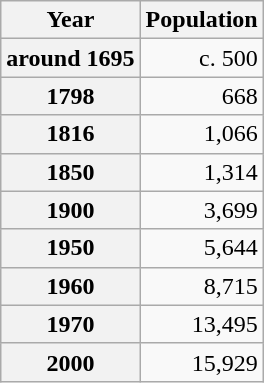<table class="wikitable" style="text-align:right;">
<tr>
<th scope="col">Year</th>
<th scope="col">Population</th>
</tr>
<tr>
<th scope="row">around 1695</th>
<td>c. 500</td>
</tr>
<tr>
<th scope="row">1798</th>
<td>668</td>
</tr>
<tr>
<th scope="row">1816</th>
<td>1,066</td>
</tr>
<tr>
<th scope="row">1850</th>
<td>1,314</td>
</tr>
<tr>
<th scope="row">1900</th>
<td>3,699</td>
</tr>
<tr>
<th scope="row">1950</th>
<td>5,644</td>
</tr>
<tr>
<th scope="row">1960</th>
<td>8,715</td>
</tr>
<tr>
<th scope="row">1970</th>
<td>13,495</td>
</tr>
<tr>
<th scope="row">2000</th>
<td>15,929</td>
</tr>
</table>
